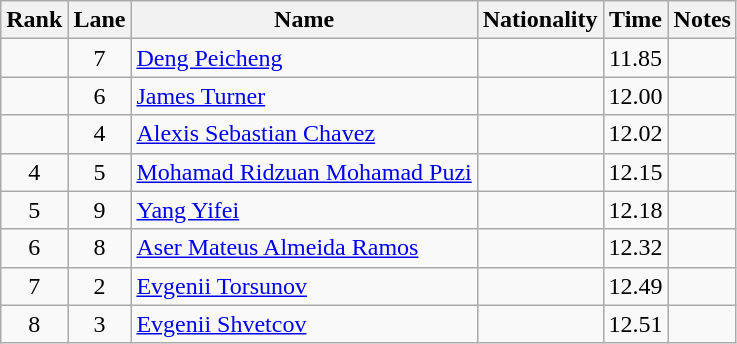<table class="wikitable sortable" style="text-align:center">
<tr>
<th>Rank</th>
<th>Lane</th>
<th>Name</th>
<th>Nationality</th>
<th>Time</th>
<th>Notes</th>
</tr>
<tr>
<td></td>
<td>7</td>
<td align="left"><a href='#'>Deng Peicheng</a></td>
<td align="left"></td>
<td>11.85</td>
<td></td>
</tr>
<tr>
<td></td>
<td>6</td>
<td align="left"><a href='#'>James Turner</a></td>
<td align="left"></td>
<td>12.00</td>
<td></td>
</tr>
<tr>
<td></td>
<td>4</td>
<td align="left"><a href='#'>Alexis Sebastian Chavez</a></td>
<td align="left"></td>
<td>12.02</td>
<td></td>
</tr>
<tr>
<td>4</td>
<td>5</td>
<td align="left"><a href='#'>Mohamad Ridzuan Mohamad Puzi</a></td>
<td align="left"></td>
<td>12.15</td>
<td></td>
</tr>
<tr>
<td>5</td>
<td>9</td>
<td align="left"><a href='#'>Yang Yifei</a></td>
<td align="left"></td>
<td>12.18</td>
<td></td>
</tr>
<tr>
<td>6</td>
<td>8</td>
<td align="left"><a href='#'>Aser Mateus Almeida Ramos</a></td>
<td align="left"></td>
<td>12.32</td>
<td></td>
</tr>
<tr>
<td>7</td>
<td>2</td>
<td align="left"><a href='#'>Evgenii Torsunov</a></td>
<td align="left"></td>
<td>12.49</td>
<td></td>
</tr>
<tr>
<td>8</td>
<td>3</td>
<td align="left"><a href='#'>Evgenii Shvetcov</a></td>
<td align="left"></td>
<td>12.51</td>
<td></td>
</tr>
</table>
